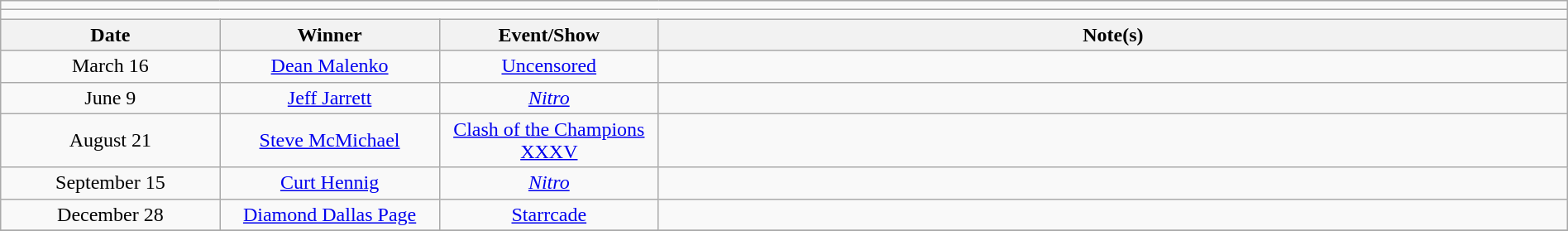<table class="wikitable" style="text-align:center; width:100%;">
<tr>
<td colspan="5"></td>
</tr>
<tr>
<td colspan="5"><strong></strong></td>
</tr>
<tr>
<th width=14%>Date</th>
<th width=14%>Winner</th>
<th width=14%>Event/Show</th>
<th width=58%>Note(s)</th>
</tr>
<tr>
<td>March 16</td>
<td><a href='#'>Dean Malenko</a></td>
<td><a href='#'>Uncensored</a></td>
<td align=left></td>
</tr>
<tr>
<td>June 9</td>
<td><a href='#'>Jeff Jarrett</a></td>
<td><em><a href='#'>Nitro</a></em></td>
<td align=left></td>
</tr>
<tr>
<td>August 21</td>
<td><a href='#'>Steve McMichael</a></td>
<td><a href='#'>Clash of the Champions XXXV</a></td>
<td align=left></td>
</tr>
<tr>
<td>September 15</td>
<td><a href='#'>Curt Hennig</a></td>
<td><em><a href='#'>Nitro</a></em></td>
<td align=left></td>
</tr>
<tr>
<td>December 28</td>
<td><a href='#'>Diamond Dallas Page</a></td>
<td><a href='#'>Starrcade</a></td>
<td align=left></td>
</tr>
<tr>
</tr>
</table>
